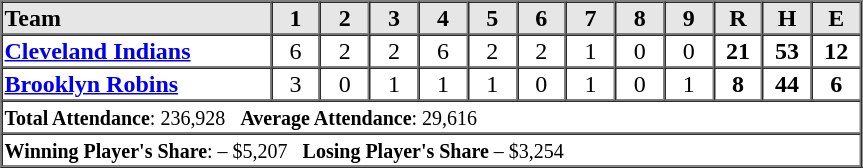<table border="1" cellspacing="0"  style="width:575px; margin-left:3em;">
<tr style="text-align:center; background:#e6e6e6;">
<th style="text-align:left; width:155px;">Team</th>
<th width=25>1</th>
<th width=25>2</th>
<th width=25>3</th>
<th width=25>4</th>
<th width=25>5</th>
<th width=25>6</th>
<th width=25>7</th>
<th width=25>8</th>
<th width=25>9</th>
<th width=25>R</th>
<th width=25>H</th>
<th width=25>E</th>
</tr>
<tr style="text-align:center;">
<td align=left><strong><a href='#'>Cleveland Indians</a> </strong></td>
<td>6</td>
<td>2</td>
<td>2</td>
<td>6</td>
<td>2</td>
<td>2</td>
<td>1</td>
<td>0</td>
<td>0</td>
<td><strong>21</strong></td>
<td><strong>53</strong></td>
<td><strong>12</strong></td>
</tr>
<tr style="text-align:center;">
<td align=left><strong><a href='#'>Brooklyn Robins</a> </strong></td>
<td>3</td>
<td>0</td>
<td>1</td>
<td>1</td>
<td>1</td>
<td>0</td>
<td>1</td>
<td>0</td>
<td>1</td>
<td><strong>8</strong></td>
<td><strong>44</strong></td>
<td><strong>6</strong></td>
</tr>
<tr style="text-align:left;">
<td colspan=14><small><strong>Total Attendance</strong>: 236,928   <strong>Average Attendance</strong>: 29,616</small></td>
</tr>
<tr style="text-align:left;">
<td colspan=14><small><strong>Winning Player's Share</strong>:  – $5,207   <strong>Losing Player's Share</strong> – $3,254</small></td>
</tr>
</table>
